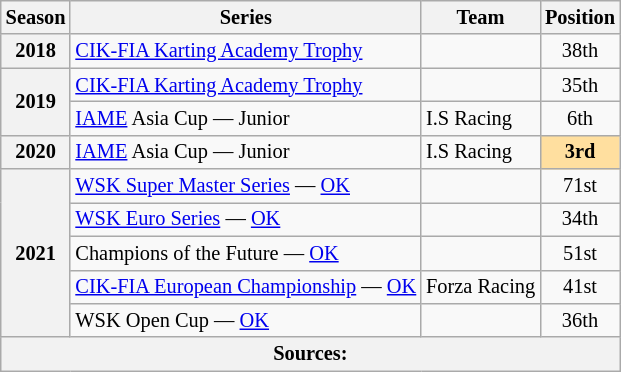<table class="wikitable" style="font-size: 85%; text-align:center">
<tr>
<th>Season</th>
<th>Series</th>
<th>Team</th>
<th>Position</th>
</tr>
<tr>
<th>2018</th>
<td align="left"><a href='#'>CIK-FIA Karting Academy Trophy</a></td>
<td align="left"></td>
<td>38th</td>
</tr>
<tr>
<th rowspan="2">2019</th>
<td align="left"><a href='#'>CIK-FIA Karting Academy Trophy</a></td>
<td align="left"></td>
<td>35th</td>
</tr>
<tr>
<td align="left"><a href='#'>IAME</a> Asia Cup — Junior</td>
<td align="left">I.S Racing</td>
<td>6th</td>
</tr>
<tr>
<th>2020</th>
<td align="left"><a href='#'>IAME</a> Asia Cup — Junior</td>
<td align="left">I.S Racing</td>
<td style="background:#FFDF9F;"><strong>3rd</strong></td>
</tr>
<tr>
<th rowspan="5">2021</th>
<td align="left"><a href='#'>WSK Super Master Series</a> — <a href='#'>OK</a></td>
<td align="left"></td>
<td>71st</td>
</tr>
<tr>
<td align="left"><a href='#'>WSK Euro Series</a> — <a href='#'>OK</a></td>
<td align="left"></td>
<td>34th</td>
</tr>
<tr>
<td align="left">Champions of the Future — <a href='#'>OK</a></td>
<td align="left"></td>
<td>51st</td>
</tr>
<tr>
<td align="left"><a href='#'>CIK-FIA European Championship</a> — <a href='#'>OK</a></td>
<td align="left">Forza Racing</td>
<td>41st</td>
</tr>
<tr>
<td align="left">WSK Open Cup — <a href='#'>OK</a></td>
<td align="left"></td>
<td>36th</td>
</tr>
<tr>
<th colspan="4">Sources:</th>
</tr>
</table>
